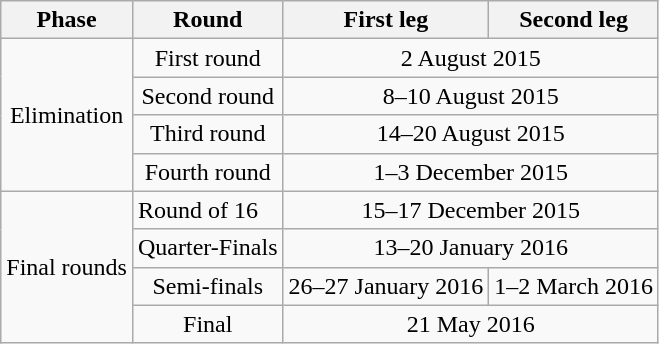<table class="wikitable">
<tr>
<th>Phase</th>
<th>Round</th>
<th>First leg</th>
<th>Second leg</th>
</tr>
<tr>
<td rowspan="4" align="center">Elimination</td>
<td align="center">First round</td>
<td colspan="2" align="center">2 August 2015</td>
</tr>
<tr>
<td align="center">Second round</td>
<td colspan="2" align="center">8–10 August 2015</td>
</tr>
<tr>
<td align="center">Third round</td>
<td colspan="2" align="center">14–20 August 2015</td>
</tr>
<tr>
<td align="center">Fourth round</td>
<td colspan="2" align="center">1–3 December 2015</td>
</tr>
<tr>
<td rowspan="4" align="center">Final rounds</td>
<td>Round of 16</td>
<td colspan="2" align="center">15–17 December 2015</td>
</tr>
<tr>
<td>Quarter-Finals</td>
<td colspan="2" align="center">13–20 January 2016</td>
</tr>
<tr>
<td align="center">Semi-finals</td>
<td align="center">26–27 January 2016</td>
<td align="center">1–2 March 2016</td>
</tr>
<tr>
<td align="center">Final</td>
<td colspan="2" align="center">21 May 2016</td>
</tr>
</table>
